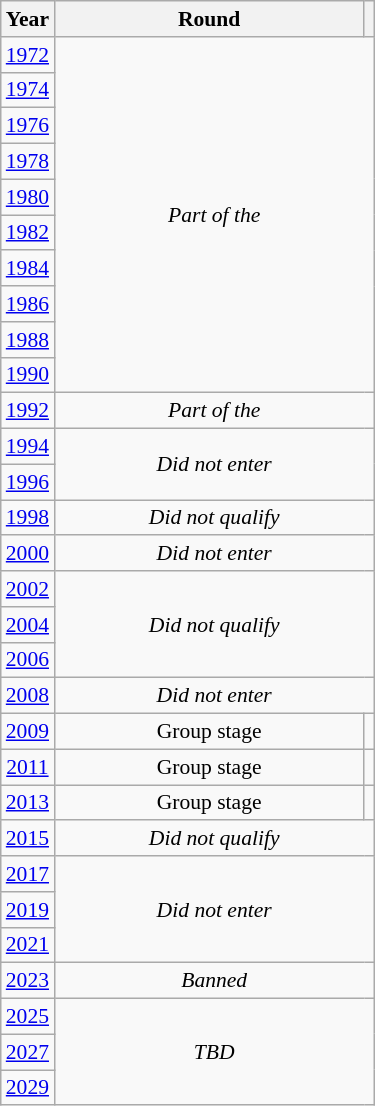<table class="wikitable" style="text-align: center; font-size:90%">
<tr>
<th>Year</th>
<th style="width:200px">Round</th>
<th></th>
</tr>
<tr>
<td><a href='#'>1972</a></td>
<td colspan="2" rowspan="10"><em>Part of the </em></td>
</tr>
<tr>
<td><a href='#'>1974</a></td>
</tr>
<tr>
<td><a href='#'>1976</a></td>
</tr>
<tr>
<td><a href='#'>1978</a></td>
</tr>
<tr>
<td><a href='#'>1980</a></td>
</tr>
<tr>
<td><a href='#'>1982</a></td>
</tr>
<tr>
<td><a href='#'>1984</a></td>
</tr>
<tr>
<td><a href='#'>1986</a></td>
</tr>
<tr>
<td><a href='#'>1988</a></td>
</tr>
<tr>
<td><a href='#'>1990</a></td>
</tr>
<tr>
<td><a href='#'>1992</a></td>
<td colspan="2"><em>Part of the </em></td>
</tr>
<tr>
<td><a href='#'>1994</a></td>
<td colspan="2" rowspan="2"><em>Did not enter</em></td>
</tr>
<tr>
<td><a href='#'>1996</a></td>
</tr>
<tr>
<td><a href='#'>1998</a></td>
<td colspan="2"><em>Did not qualify</em></td>
</tr>
<tr>
<td><a href='#'>2000</a></td>
<td colspan="2"><em>Did not enter</em></td>
</tr>
<tr>
<td><a href='#'>2002</a></td>
<td colspan="2" rowspan="3"><em>Did not qualify</em></td>
</tr>
<tr>
<td><a href='#'>2004</a></td>
</tr>
<tr>
<td><a href='#'>2006</a></td>
</tr>
<tr>
<td><a href='#'>2008</a></td>
<td colspan="2"><em>Did not enter</em></td>
</tr>
<tr>
<td><a href='#'>2009</a></td>
<td>Group stage</td>
<td></td>
</tr>
<tr>
<td><a href='#'>2011</a></td>
<td>Group stage</td>
<td></td>
</tr>
<tr>
<td><a href='#'>2013</a></td>
<td>Group stage</td>
<td></td>
</tr>
<tr>
<td><a href='#'>2015</a></td>
<td colspan="2"><em>Did not qualify</em></td>
</tr>
<tr>
<td><a href='#'>2017</a></td>
<td colspan="2" rowspan="3"><em>Did not enter</em></td>
</tr>
<tr>
<td><a href='#'>2019</a></td>
</tr>
<tr>
<td><a href='#'>2021</a></td>
</tr>
<tr>
<td><a href='#'>2023</a></td>
<td colspan="2"><em>Banned</em></td>
</tr>
<tr>
<td><a href='#'>2025</a></td>
<td colspan="2" rowspan="3"><em>TBD</em></td>
</tr>
<tr>
<td><a href='#'>2027</a></td>
</tr>
<tr>
<td><a href='#'>2029</a></td>
</tr>
</table>
